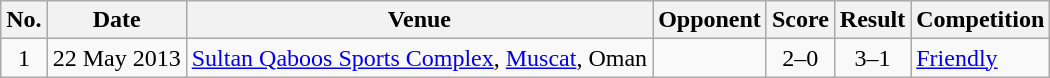<table class="wikitable sortable">
<tr>
<th scope="col">No.</th>
<th scope="col">Date</th>
<th scope="col">Venue</th>
<th scope="col">Opponent</th>
<th scope="col">Score</th>
<th scope="col">Result</th>
<th scope="col">Competition</th>
</tr>
<tr>
<td style="text-align:center">1</td>
<td>22 May 2013</td>
<td><a href='#'>Sultan Qaboos Sports Complex</a>, <a href='#'>Muscat</a>, Oman</td>
<td></td>
<td style="text-align:center">2–0</td>
<td style="text-align:center">3–1</td>
<td><a href='#'>Friendly</a></td>
</tr>
</table>
